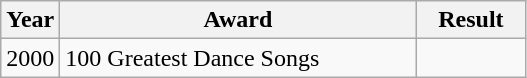<table class="wikitable">
<tr>
<th>Year</th>
<th width=230>Award</th>
<th width=66>Result</th>
</tr>
<tr>
<td>2000</td>
<td>100 Greatest Dance Songs</td>
<td></td>
</tr>
</table>
